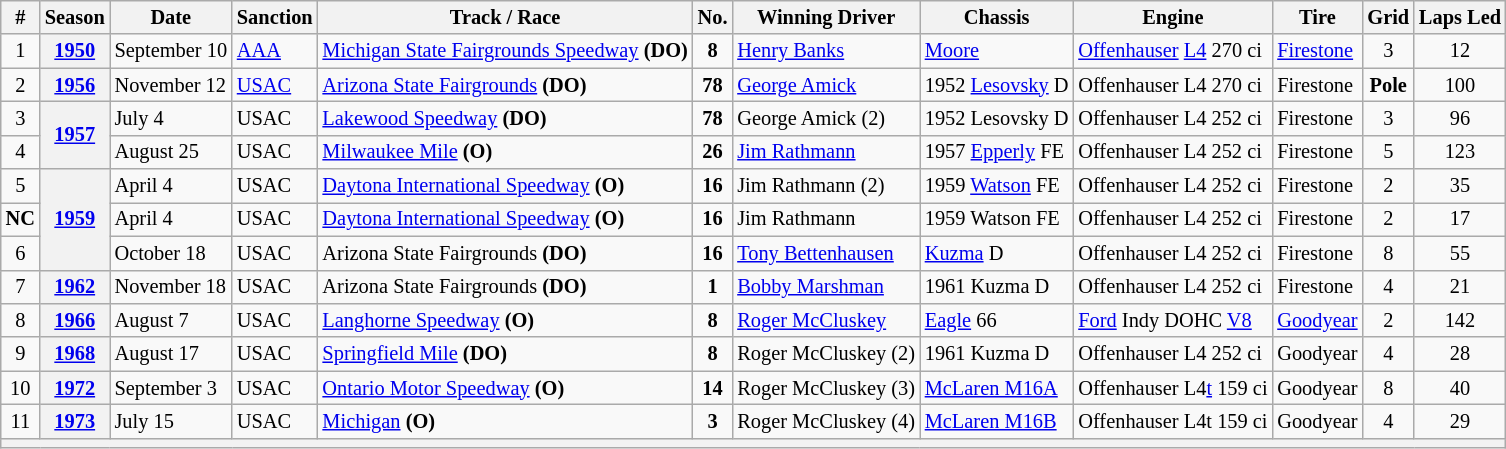<table class="wikitable" style="font-size:85%;">
<tr>
<th>#</th>
<th>Season</th>
<th>Date</th>
<th>Sanction</th>
<th>Track / Race</th>
<th>No.</th>
<th>Winning Driver</th>
<th>Chassis</th>
<th>Engine</th>
<th>Tire</th>
<th>Grid</th>
<th>Laps Led</th>
</tr>
<tr>
<td align="center">1</td>
<th><a href='#'>1950</a></th>
<td>September 10</td>
<td><a href='#'>AAA</a></td>
<td><a href='#'>Michigan State Fairgrounds Speedway</a> <strong>(DO)</strong></td>
<td align="center"><strong>8</strong></td>
<td> <a href='#'>Henry Banks</a></td>
<td><a href='#'>Moore</a></td>
<td><a href='#'>Offenhauser</a> <a href='#'>L4</a> 270 ci</td>
<td><a href='#'>Firestone</a></td>
<td align="center">3</td>
<td align="center">12</td>
</tr>
<tr>
<td align="center">2</td>
<th><a href='#'>1956</a></th>
<td>November 12</td>
<td><a href='#'>USAC</a></td>
<td><a href='#'>Arizona State Fairgrounds</a> <strong>(DO)</strong></td>
<td align="center"><strong>78</strong></td>
<td> <a href='#'>George Amick</a></td>
<td>1952 <a href='#'>Lesovsky</a> D</td>
<td>Offenhauser L4 270 ci</td>
<td>Firestone</td>
<td align="center"><strong>Pole</strong></td>
<td align="center">100</td>
</tr>
<tr>
<td align="center">3</td>
<th rowspan="2"><a href='#'>1957</a></th>
<td>July 4</td>
<td>USAC</td>
<td><a href='#'>Lakewood Speedway</a> <strong>(DO)</strong></td>
<td align="center"><strong>78</strong></td>
<td> George Amick (2)</td>
<td>1952 Lesovsky D</td>
<td>Offenhauser L4 252 ci</td>
<td>Firestone</td>
<td align="center">3</td>
<td align="center">96</td>
</tr>
<tr>
<td align="center">4</td>
<td>August 25</td>
<td>USAC</td>
<td><a href='#'>Milwaukee Mile</a> <strong>(O)</strong></td>
<td align="center"><strong>26</strong></td>
<td> <a href='#'>Jim Rathmann</a></td>
<td>1957 <a href='#'>Epperly</a> FE</td>
<td>Offenhauser L4 252 ci</td>
<td>Firestone</td>
<td align="center">5</td>
<td align="center">123</td>
</tr>
<tr>
<td align="center">5</td>
<th rowspan="3"><a href='#'>1959</a></th>
<td>April 4</td>
<td>USAC</td>
<td><a href='#'>Daytona International Speedway</a> <strong>(O)</strong></td>
<td align="center"><strong>16</strong></td>
<td> Jim Rathmann (2)</td>
<td>1959 <a href='#'>Watson</a> FE</td>
<td>Offenhauser L4 252 ci</td>
<td>Firestone</td>
<td align="center">2</td>
<td align="center">35</td>
</tr>
<tr>
<td align="center"><strong>NC</strong></td>
<td>April 4</td>
<td>USAC</td>
<td><a href='#'>Daytona International Speedway</a> <strong>(O)</strong></td>
<td align="center"><strong>16</strong></td>
<td> Jim Rathmann</td>
<td>1959 Watson FE</td>
<td>Offenhauser L4 252 ci</td>
<td>Firestone</td>
<td align="center">2</td>
<td align="center">17</td>
</tr>
<tr>
<td align="center">6</td>
<td>October 18</td>
<td>USAC</td>
<td>Arizona State Fairgrounds <strong>(DO)</strong></td>
<td align="center"><strong>16</strong></td>
<td> <a href='#'>Tony Bettenhausen</a></td>
<td><a href='#'>Kuzma</a> D</td>
<td>Offenhauser L4 252 ci</td>
<td>Firestone</td>
<td align="center">8</td>
<td align="center">55</td>
</tr>
<tr>
<td align="center">7</td>
<th><a href='#'>1962</a></th>
<td>November 18</td>
<td>USAC</td>
<td>Arizona State Fairgrounds <strong>(DO)</strong></td>
<td align="center"><strong>1</strong></td>
<td> <a href='#'>Bobby Marshman</a></td>
<td>1961 Kuzma D</td>
<td>Offenhauser L4 252 ci</td>
<td>Firestone</td>
<td align="center">4</td>
<td align="center">21</td>
</tr>
<tr>
<td align="center">8</td>
<th><a href='#'>1966</a></th>
<td>August 7</td>
<td>USAC</td>
<td><a href='#'>Langhorne Speedway</a> <strong>(O)</strong></td>
<td align="center"><strong>8</strong></td>
<td> <a href='#'>Roger McCluskey</a></td>
<td><a href='#'>Eagle</a> 66</td>
<td><a href='#'>Ford</a> Indy DOHC <a href='#'>V8</a></td>
<td><a href='#'>Goodyear</a></td>
<td align="center">2</td>
<td align="center">142</td>
</tr>
<tr>
<td align="center">9</td>
<th><a href='#'>1968</a></th>
<td>August 17</td>
<td>USAC</td>
<td><a href='#'>Springfield Mile</a> <strong>(DO)</strong></td>
<td align="center"><strong>8</strong></td>
<td> Roger McCluskey (2)</td>
<td>1961 Kuzma D</td>
<td>Offenhauser L4 252 ci</td>
<td>Goodyear</td>
<td align="center">4</td>
<td align="center">28</td>
</tr>
<tr>
<td align="center">10</td>
<th><a href='#'>1972</a></th>
<td>September 3</td>
<td>USAC</td>
<td><a href='#'>Ontario Motor Speedway</a> <strong>(O)</strong></td>
<td align="center"><strong>14</strong></td>
<td> Roger McCluskey (3)</td>
<td><a href='#'>McLaren M16A</a></td>
<td>Offenhauser L4<a href='#'>t</a> 159 ci</td>
<td>Goodyear</td>
<td align="center">8</td>
<td align="center">40</td>
</tr>
<tr>
<td align="center">11</td>
<th><a href='#'>1973</a></th>
<td>July 15</td>
<td>USAC</td>
<td><a href='#'>Michigan</a> <strong>(O)</strong></td>
<td align="center"><strong>3</strong></td>
<td> Roger McCluskey (4)</td>
<td><a href='#'>McLaren M16B</a></td>
<td>Offenhauser L4t 159 ci</td>
<td>Goodyear</td>
<td align="center">4</td>
<td align="center">29</td>
</tr>
<tr>
<th colspan="12"></th>
</tr>
</table>
